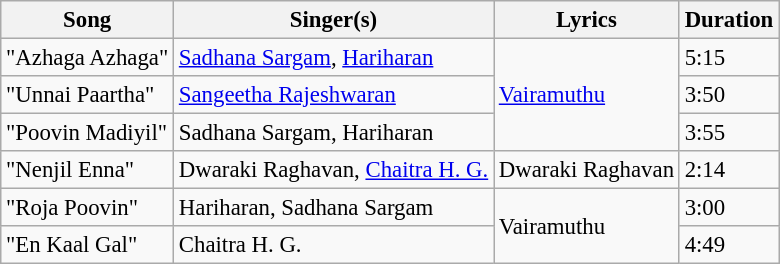<table class="wikitable" style="font-size:95%;">
<tr>
<th>Song</th>
<th>Singer(s)</th>
<th>Lyrics</th>
<th>Duration</th>
</tr>
<tr>
<td>"Azhaga Azhaga"</td>
<td><a href='#'>Sadhana Sargam</a>, <a href='#'>Hariharan</a></td>
<td rowspan=3><a href='#'>Vairamuthu</a></td>
<td>5:15</td>
</tr>
<tr>
<td>"Unnai Paartha"</td>
<td><a href='#'>Sangeetha Rajeshwaran</a></td>
<td>3:50</td>
</tr>
<tr>
<td>"Poovin Madiyil"</td>
<td>Sadhana Sargam, Hariharan</td>
<td>3:55</td>
</tr>
<tr>
<td>"Nenjil Enna"</td>
<td>Dwaraki Raghavan, <a href='#'>Chaitra H. G.</a></td>
<td>Dwaraki Raghavan</td>
<td>2:14</td>
</tr>
<tr>
<td>"Roja Poovin"</td>
<td>Hariharan, Sadhana Sargam</td>
<td rowspan=2>Vairamuthu</td>
<td>3:00</td>
</tr>
<tr>
<td>"En Kaal Gal"</td>
<td>Chaitra H. G.</td>
<td>4:49</td>
</tr>
</table>
